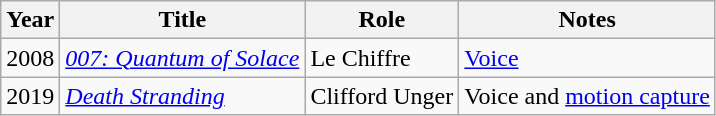<table class="wikitable sortable">
<tr>
<th>Year</th>
<th>Title</th>
<th>Role</th>
<th class="unsortable">Notes</th>
</tr>
<tr>
<td>2008</td>
<td><em><a href='#'>007: Quantum of Solace</a></em></td>
<td>Le Chiffre</td>
<td><a href='#'>Voice</a></td>
</tr>
<tr>
<td>2019</td>
<td><em><a href='#'>Death Stranding</a></em></td>
<td>Clifford Unger</td>
<td>Voice and <a href='#'>motion capture</a></td>
</tr>
</table>
